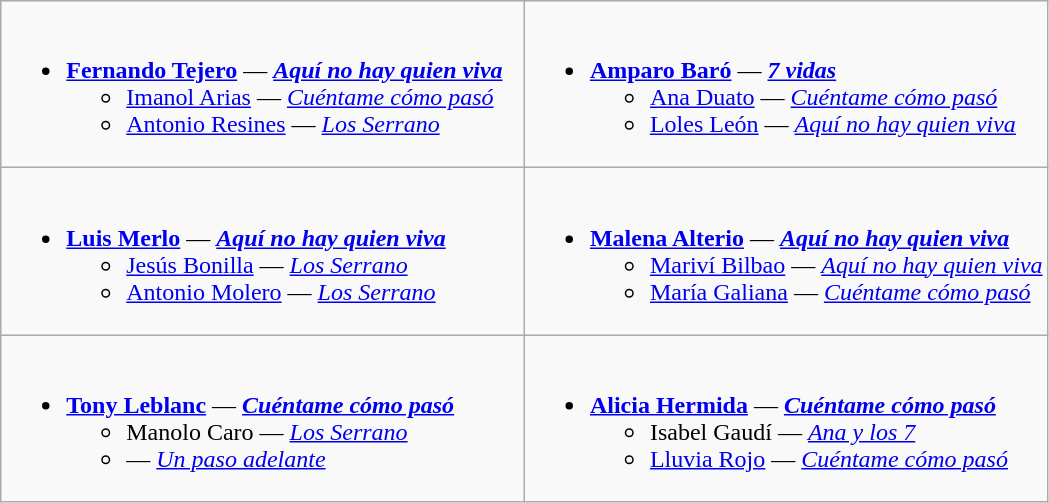<table class=wikitable>
<tr>
<td style="vertical-align:top;" width="50%"><br><ul><li><strong><a href='#'>Fernando Tejero</a></strong> — <strong><em><a href='#'>Aquí no hay quien viva</a></em></strong><ul><li><a href='#'>Imanol Arias</a> — <em><a href='#'>Cuéntame cómo pasó</a></em></li><li><a href='#'>Antonio Resines</a> — <em><a href='#'>Los Serrano</a></em></li></ul></li></ul></td>
<td style="vertical-align:top;" width="50%"><br><ul><li><strong><a href='#'>Amparo Baró</a></strong> — <strong><em><a href='#'>7 vidas</a></em></strong><ul><li><a href='#'>Ana Duato</a> — <em><a href='#'>Cuéntame cómo pasó</a></em></li><li><a href='#'>Loles León</a> — <em><a href='#'>Aquí no hay quien viva</a></em></li></ul></li></ul></td>
</tr>
<tr>
<td style="vertical-align:top;" width="50%"><br><ul><li><strong><a href='#'>Luis Merlo</a></strong> — <strong><em><a href='#'>Aquí no hay quien viva</a></em></strong><ul><li><a href='#'>Jesús Bonilla</a> — <em><a href='#'>Los Serrano</a></em></li><li><a href='#'>Antonio Molero</a> — <em><a href='#'>Los Serrano</a></em></li></ul></li></ul></td>
<td style="vertical-align:top;" width="50%"><br><ul><li><strong><a href='#'>Malena Alterio</a></strong> — <strong><em><a href='#'>Aquí no hay quien viva</a></em></strong><ul><li><a href='#'>Mariví Bilbao</a> — <em><a href='#'>Aquí no hay quien viva</a></em></li><li><a href='#'>María Galiana</a> — <em><a href='#'>Cuéntame cómo pasó</a></em></li></ul></li></ul></td>
</tr>
<tr>
<td style="vertical-align:top;" width="50%"><br><ul><li><strong><a href='#'>Tony Leblanc</a></strong> — <strong><em><a href='#'>Cuéntame cómo pasó</a></em></strong><ul><li>Manolo Caro — <em><a href='#'>Los Serrano</a></em></li><li> — <em><a href='#'>Un paso adelante</a></em></li></ul></li></ul></td>
<td style="vertical-align:top;" width="50%"><br><ul><li><strong><a href='#'>Alicia Hermida</a></strong> — <strong><em><a href='#'>Cuéntame cómo pasó</a></em></strong><ul><li>Isabel Gaudí — <em><a href='#'>Ana y los 7</a></em></li><li><a href='#'>Lluvia Rojo</a> — <em><a href='#'>Cuéntame cómo pasó</a></em></li></ul></li></ul></td>
</tr>
</table>
